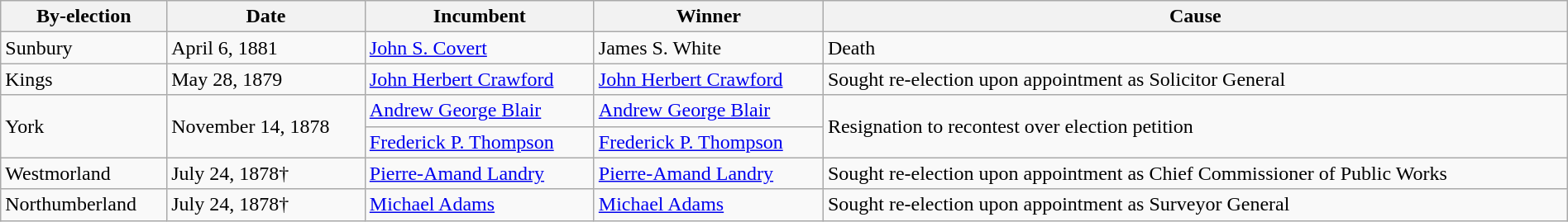<table class=wikitable style="width:100%">
<tr>
<th>By-election</th>
<th>Date</th>
<th>Incumbent</th>
<th>Winner</th>
<th>Cause</th>
</tr>
<tr>
<td>Sunbury</td>
<td>April 6, 1881</td>
<td><a href='#'>John S. Covert</a></td>
<td>James S. White</td>
<td>Death</td>
</tr>
<tr>
<td>Kings</td>
<td>May 28, 1879</td>
<td><a href='#'>John Herbert Crawford</a></td>
<td><a href='#'>John Herbert Crawford</a></td>
<td>Sought re-election upon appointment as Solicitor General</td>
</tr>
<tr>
<td rowspan=2>York</td>
<td rowspan=2>November 14, 1878</td>
<td><a href='#'>Andrew George Blair</a></td>
<td><a href='#'>Andrew George Blair</a></td>
<td rowspan=2>Resignation to recontest over election petition</td>
</tr>
<tr>
<td><a href='#'>Frederick P. Thompson</a></td>
<td><a href='#'>Frederick P. Thompson</a></td>
</tr>
<tr>
<td>Westmorland</td>
<td>July 24, 1878†</td>
<td><a href='#'>Pierre-Amand Landry</a></td>
<td><a href='#'>Pierre-Amand Landry</a></td>
<td>Sought re-election upon appointment as Chief Commissioner of Public Works</td>
</tr>
<tr>
<td>Northumberland</td>
<td>July 24, 1878†</td>
<td><a href='#'>Michael Adams</a></td>
<td><a href='#'>Michael Adams</a></td>
<td>Sought re-election upon appointment as Surveyor General</td>
</tr>
</table>
